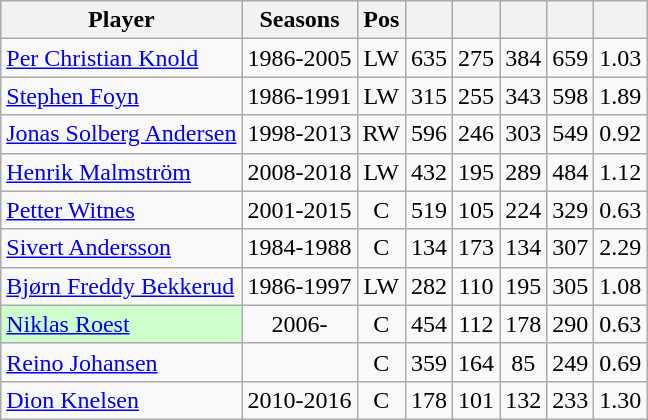<table class="wikitable" style="text-align:center">
<tr>
<th class=unsortable>Player</th>
<th class=unsortable>Seasons</th>
<th class=unsortable>Pos</th>
<th></th>
<th></th>
<th></th>
<th></th>
<th></th>
</tr>
<tr>
<td style="text-align:left;"><a href='#'>Per Christian Knold</a></td>
<td>1986-2005</td>
<td>LW</td>
<td>635</td>
<td>275</td>
<td>384</td>
<td>659</td>
<td>1.03</td>
</tr>
<tr>
<td style="text-align:left;"><a href='#'>Stephen Foyn</a></td>
<td>1986-1991</td>
<td>LW</td>
<td>315</td>
<td>255</td>
<td>343</td>
<td>598</td>
<td>1.89</td>
</tr>
<tr>
<td style="text-align:left;"><a href='#'>Jonas Solberg Andersen</a></td>
<td>1998-2013</td>
<td>RW</td>
<td>596</td>
<td>246</td>
<td>303</td>
<td>549</td>
<td>0.92</td>
</tr>
<tr>
<td style="text-align:left;"><a href='#'>Henrik Malmström</a></td>
<td>2008-2018</td>
<td>LW</td>
<td>432</td>
<td>195</td>
<td>289</td>
<td>484</td>
<td>1.12</td>
</tr>
<tr>
<td style="text-align:left;"><a href='#'>Petter Witnes</a></td>
<td>2001-2015</td>
<td>C</td>
<td>519</td>
<td>105</td>
<td>224</td>
<td>329</td>
<td>0.63</td>
</tr>
<tr>
<td style="text-align:left;"><a href='#'>Sivert Andersson</a></td>
<td>1984-1988</td>
<td>C</td>
<td>134</td>
<td>173</td>
<td>134</td>
<td>307</td>
<td>2.29</td>
</tr>
<tr>
<td style="text-align:left;"><a href='#'>Bjørn Freddy Bekkerud</a></td>
<td>1986-1997</td>
<td>LW</td>
<td>282</td>
<td>110</td>
<td>195</td>
<td>305</td>
<td>1.08</td>
</tr>
<tr>
<td style="text-align:left;background:#CCFFCC"><a href='#'>Niklas Roest</a></td>
<td>2006-</td>
<td>C</td>
<td>454</td>
<td>112</td>
<td>178</td>
<td>290</td>
<td>0.63</td>
</tr>
<tr>
<td style="text-align:left;"><a href='#'>Reino Johansen</a></td>
<td></td>
<td>C</td>
<td>359</td>
<td>164</td>
<td>85</td>
<td>249</td>
<td>0.69</td>
</tr>
<tr>
<td style="text-align:left;"><a href='#'>Dion Knelsen</a></td>
<td>2010-2016</td>
<td>C</td>
<td>178</td>
<td>101</td>
<td>132</td>
<td>233</td>
<td>1.30</td>
</tr>
</table>
